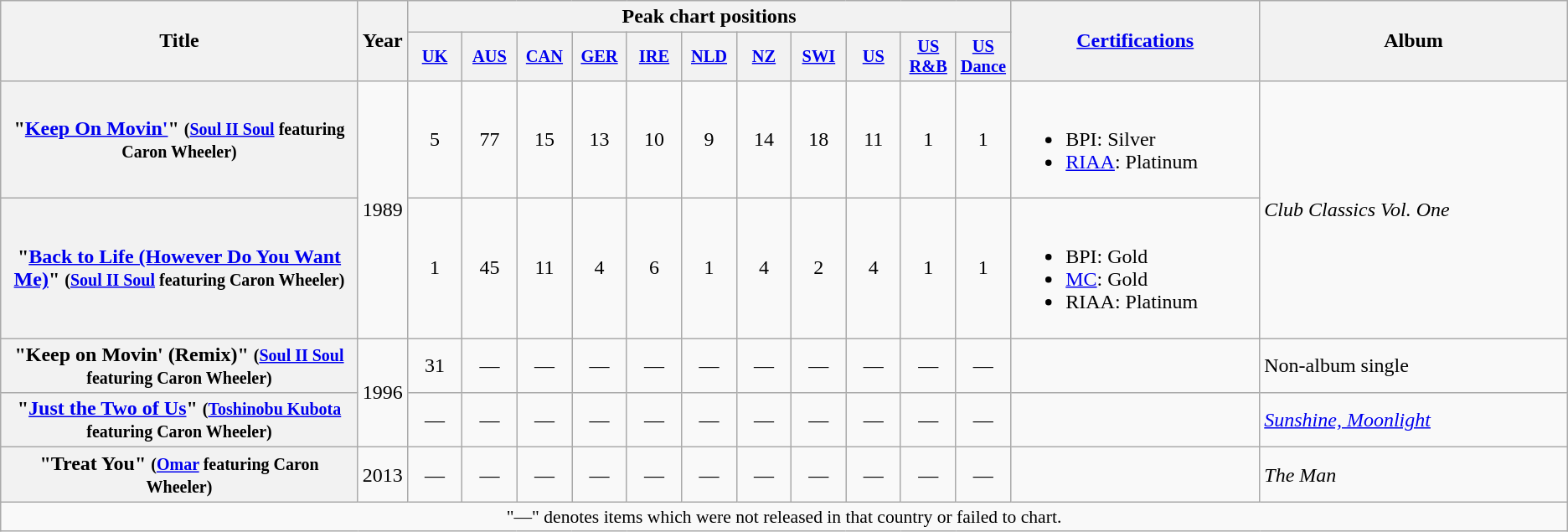<table class="wikitable plainrowheaders" style="text-align:center;" border="1">
<tr>
<th scope="col" rowspan="2" style="width:17.5em;">Title</th>
<th scope="col" rowspan="2" style="width:1em;">Year</th>
<th scope="col" colspan="11">Peak chart positions</th>
<th scope="col" rowspan="2" style="width:12em;"><a href='#'>Certifications</a></th>
<th scope="col" rowspan="2" style="width:15em;">Album</th>
</tr>
<tr>
<th scope="col" style="width:2.75em;font-size:85%;"><a href='#'>UK</a><br></th>
<th scope="col" style="width:2.75em;font-size:85%;"><a href='#'>AUS</a><br></th>
<th scope="col" style="width:2.75em;font-size:85%;"><a href='#'>CAN</a><br></th>
<th scope="col" style="width:2.75em;font-size:85%;"><a href='#'>GER</a><br></th>
<th scope="col" style="width:2.75em;font-size:85%;"><a href='#'>IRE</a><br></th>
<th scope="col" style="width:2.75em;font-size:85%;"><a href='#'>NLD</a><br></th>
<th scope="col" style="width:2.75em;font-size:85%;"><a href='#'>NZ</a><br></th>
<th scope="col" style="width:2.75em;font-size:85%;"><a href='#'>SWI</a><br></th>
<th scope="col" style="width:2.75em;font-size:85%;"><a href='#'>US</a><br></th>
<th scope="col" style="width:2.75em;font-size:85%;"><a href='#'>US<br>R&B</a><br></th>
<th scope="col" style="width:2.75em;font-size:85%;"><a href='#'>US<br>Dance</a><br></th>
</tr>
<tr>
<th scope="row">"<a href='#'>Keep On Movin'</a>" <small>(<a href='#'>Soul II Soul</a> featuring Caron Wheeler)</small> </th>
<td rowspan="2">1989</td>
<td>5</td>
<td>77</td>
<td>15</td>
<td>13</td>
<td>10</td>
<td>9</td>
<td>14</td>
<td>18</td>
<td>11</td>
<td>1</td>
<td>1</td>
<td align="left"><br><ul><li>BPI: Silver</li><li><a href='#'>RIAA</a>: Platinum</li></ul></td>
<td align="left" rowspan="2"><em>Club Classics Vol. One</em></td>
</tr>
<tr>
<th scope="row">"<a href='#'>Back to Life (However Do You Want Me)</a>" <small>(<a href='#'>Soul II Soul</a> featuring Caron Wheeler)</small> </th>
<td>1</td>
<td>45</td>
<td>11</td>
<td>4</td>
<td>6</td>
<td>1</td>
<td>4</td>
<td>2</td>
<td>4</td>
<td>1</td>
<td>1</td>
<td align="left"><br><ul><li>BPI: Gold</li><li><a href='#'>MC</a>: Gold</li><li>RIAA: Platinum</li></ul></td>
</tr>
<tr>
<th scope="row">"Keep on Movin' (Remix)" <small>(<a href='#'>Soul II Soul</a> featuring Caron Wheeler)</small></th>
<td rowspan="2">1996</td>
<td>31</td>
<td>—</td>
<td>—</td>
<td>—</td>
<td>—</td>
<td>—</td>
<td>—</td>
<td>—</td>
<td>—</td>
<td>—</td>
<td>—</td>
<td align="left"></td>
<td align="left" rowspan="1">Non-album single</td>
</tr>
<tr>
<th scope="row">"<a href='#'>Just the Two of Us</a>" <small>(<a href='#'>Toshinobu Kubota</a> featuring Caron Wheeler)</small></th>
<td>—</td>
<td>—</td>
<td>—</td>
<td>—</td>
<td>—</td>
<td>—</td>
<td>—</td>
<td>—</td>
<td>—</td>
<td>—</td>
<td>—</td>
<td align="left"></td>
<td align="left" rowspan="1"><em><a href='#'>Sunshine, Moonlight</a></em></td>
</tr>
<tr>
<th scope="row">"Treat You" <small>(<a href='#'>Omar</a> featuring Caron Wheeler)</small></th>
<td rowspan="1">2013</td>
<td>—</td>
<td>—</td>
<td>—</td>
<td>—</td>
<td>—</td>
<td>—</td>
<td>—</td>
<td>—</td>
<td>—</td>
<td>—</td>
<td>—</td>
<td align="left"></td>
<td align="left" rowspan="1"><em>The Man</em></td>
</tr>
<tr>
<td style="font-size:90%;" colspan="15" align="center">"—" denotes items which were not released in that country or failed to chart.</td>
</tr>
</table>
